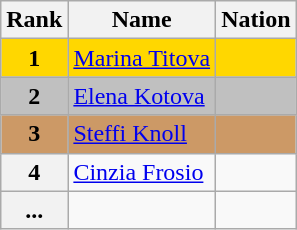<table class="wikitable">
<tr>
<th>Rank</th>
<th>Name</th>
<th>Nation</th>
</tr>
<tr bgcolor="gold">
<td align="center"><strong>1</strong></td>
<td><a href='#'>Marina Titova</a></td>
<td></td>
</tr>
<tr bgcolor="silver">
<td align="center"><strong>2</strong></td>
<td><a href='#'>Elena Kotova</a></td>
<td></td>
</tr>
<tr bgcolor="cc9966">
<td align="center"><strong>3</strong></td>
<td><a href='#'>Steffi Knoll</a></td>
<td></td>
</tr>
<tr>
<th>4</th>
<td><a href='#'>Cinzia Frosio</a></td>
<td></td>
</tr>
<tr>
<th>...</th>
<td></td>
<td></td>
</tr>
</table>
